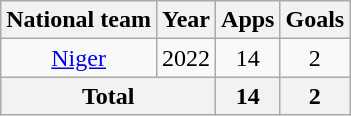<table class=wikitable style=text-align:center>
<tr>
<th>National team</th>
<th>Year</th>
<th>Apps</th>
<th>Goals</th>
</tr>
<tr>
<td rowspan="1"><a href='#'>Niger</a></td>
<td>2022</td>
<td>14</td>
<td>2</td>
</tr>
<tr>
<th colspan="2">Total</th>
<th>14</th>
<th>2</th>
</tr>
</table>
